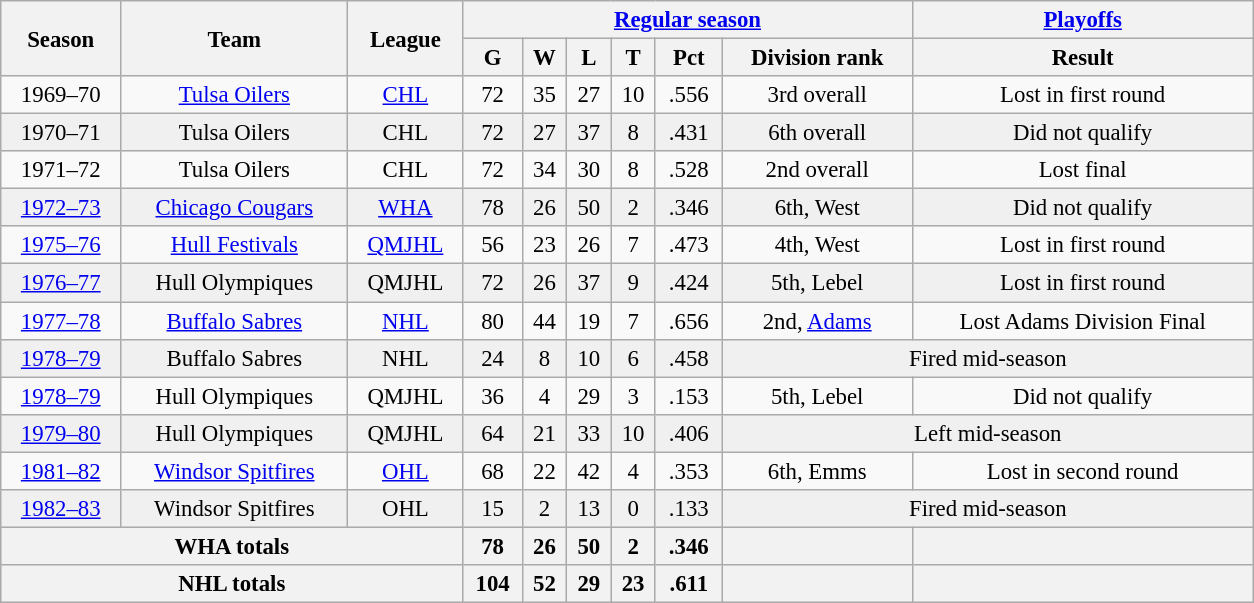<table class="wikitable" style="font-size: 95%; text-align:center; width:55em;">
<tr>
<th rowspan="2">Season</th>
<th rowspan="2">Team</th>
<th rowspan="2">League</th>
<th colspan="6"><a href='#'>Regular season</a></th>
<th colspan="1"><a href='#'>Playoffs</a></th>
</tr>
<tr>
<th>G</th>
<th>W</th>
<th>L</th>
<th>T</th>
<th>Pct</th>
<th>Division rank</th>
<th>Result</th>
</tr>
<tr>
<td>1969–70</td>
<td><a href='#'>Tulsa Oilers</a></td>
<td><a href='#'>CHL</a></td>
<td>72</td>
<td>35</td>
<td>27</td>
<td>10</td>
<td>.556</td>
<td>3rd overall</td>
<td>Lost in first round</td>
</tr>
<tr bgcolor="#f0f0f0">
<td>1970–71</td>
<td>Tulsa Oilers</td>
<td>CHL</td>
<td>72</td>
<td>27</td>
<td>37</td>
<td>8</td>
<td>.431</td>
<td>6th overall</td>
<td>Did not qualify</td>
</tr>
<tr>
<td>1971–72</td>
<td>Tulsa Oilers</td>
<td>CHL</td>
<td>72</td>
<td>34</td>
<td>30</td>
<td>8</td>
<td>.528</td>
<td>2nd overall</td>
<td>Lost final</td>
</tr>
<tr bgcolor="#f0f0f0">
<td><a href='#'>1972–73</a></td>
<td><a href='#'>Chicago Cougars</a></td>
<td><a href='#'>WHA</a></td>
<td>78</td>
<td>26</td>
<td>50</td>
<td>2</td>
<td>.346</td>
<td>6th, West</td>
<td>Did not qualify</td>
</tr>
<tr>
<td><a href='#'>1975–76</a></td>
<td><a href='#'>Hull Festivals</a></td>
<td><a href='#'>QMJHL</a></td>
<td>56</td>
<td>23</td>
<td>26</td>
<td>7</td>
<td>.473</td>
<td>4th, West</td>
<td>Lost in first round</td>
</tr>
<tr bgcolor="#f0f0f0">
<td><a href='#'>1976–77</a></td>
<td>Hull Olympiques</td>
<td>QMJHL</td>
<td>72</td>
<td>26</td>
<td>37</td>
<td>9</td>
<td>.424</td>
<td>5th, Lebel</td>
<td>Lost in first round</td>
</tr>
<tr>
<td><a href='#'>1977–78</a></td>
<td><a href='#'>Buffalo Sabres</a></td>
<td><a href='#'>NHL</a></td>
<td>80</td>
<td>44</td>
<td>19</td>
<td>7</td>
<td>.656</td>
<td>2nd, <a href='#'>Adams</a></td>
<td>Lost Adams Division Final</td>
</tr>
<tr bgcolor="#f0f0f0">
<td><a href='#'>1978–79</a></td>
<td>Buffalo Sabres</td>
<td>NHL</td>
<td>24</td>
<td>8</td>
<td>10</td>
<td>6</td>
<td>.458</td>
<td colspan="2">Fired mid-season</td>
</tr>
<tr>
<td><a href='#'>1978–79</a></td>
<td>Hull Olympiques</td>
<td>QMJHL</td>
<td>36</td>
<td>4</td>
<td>29</td>
<td>3</td>
<td>.153</td>
<td>5th, Lebel</td>
<td>Did not qualify</td>
</tr>
<tr bgcolor="#f0f0f0">
<td><a href='#'>1979–80</a></td>
<td>Hull Olympiques</td>
<td>QMJHL</td>
<td>64</td>
<td>21</td>
<td>33</td>
<td>10</td>
<td>.406</td>
<td colspan="2">Left mid-season</td>
</tr>
<tr>
<td><a href='#'>1981–82</a></td>
<td><a href='#'>Windsor Spitfires</a></td>
<td><a href='#'>OHL</a></td>
<td>68</td>
<td>22</td>
<td>42</td>
<td>4</td>
<td>.353</td>
<td>6th, Emms</td>
<td>Lost in second round</td>
</tr>
<tr bgcolor="#f0f0f0">
<td><a href='#'>1982–83</a></td>
<td>Windsor Spitfires</td>
<td>OHL</td>
<td>15</td>
<td>2</td>
<td>13</td>
<td>0</td>
<td>.133</td>
<td colspan="2">Fired mid-season</td>
</tr>
<tr bgcolor="#e0e0e0">
<th colspan="3">WHA totals</th>
<th>78</th>
<th>26</th>
<th>50</th>
<th>2</th>
<th>.346</th>
<th></th>
<th></th>
</tr>
<tr bgcolor="#e0e0e0">
<th colspan="3">NHL totals</th>
<th>104</th>
<th>52</th>
<th>29</th>
<th>23</th>
<th>.611</th>
<th></th>
<th></th>
</tr>
</table>
